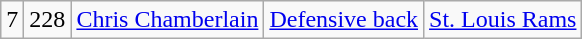<table class="wikitable" style="text-align:center">
<tr>
<td>7</td>
<td>228</td>
<td><a href='#'>Chris Chamberlain</a></td>
<td><a href='#'>Defensive back</a></td>
<td><a href='#'>St. Louis Rams</a></td>
</tr>
</table>
